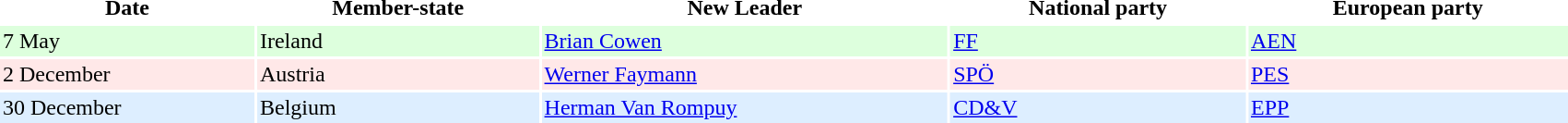<table border=0 cellpadding=2 cellspacing=2 width=90%>
<tr ----bgcolor=lightgrey>
<th>Date</th>
<th>Member-state</th>
<th>New Leader</th>
<th>National party</th>
<th>European party</th>
</tr>
<tr ---- bgcolor=#DDFFDD>
<td>7 May</td>
<td>Ireland</td>
<td><a href='#'>Brian Cowen</a></td>
<td><a href='#'>FF</a></td>
<td><a href='#'>AEN</a></td>
</tr>
<tr ---- bgcolor=#FFE8E8>
<td>2 December</td>
<td>Austria</td>
<td><a href='#'>Werner Faymann</a></td>
<td><a href='#'>SPÖ</a></td>
<td><a href='#'>PES</a></td>
</tr>
<tr ---- bgcolor=#DDEEFF>
<td>30 December</td>
<td>Belgium</td>
<td><a href='#'>Herman Van Rompuy</a></td>
<td><a href='#'>CD&V</a></td>
<td><a href='#'>EPP</a></td>
</tr>
</table>
